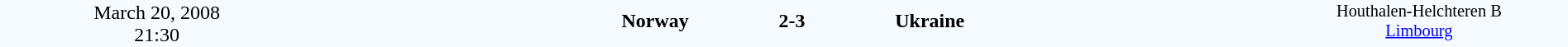<table style="width: 100%; background:#F5FAFF;" cellspacing="0">
<tr>
<td align=center rowspan=3 width=20%>March 20, 2008<br>21:30</td>
</tr>
<tr>
<td width=24% align=right><strong>Norway</strong></td>
<td align=center width=13%><strong>2-3</strong></td>
<td width=24%><strong>Ukraine</strong></td>
<td style=font-size:85% rowspan=3 valign=top align=center>Houthalen-Helchteren B<br><a href='#'>Limbourg</a></td>
</tr>
<tr style=font-size:85%>
<td align=right valign=top></td>
<td></td>
<td></td>
</tr>
</table>
